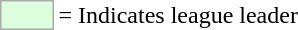<table>
<tr>
<td style="background:#DDFFDD; border:1px solid #aaa; width:2em;"></td>
<td>= Indicates league leader</td>
</tr>
</table>
